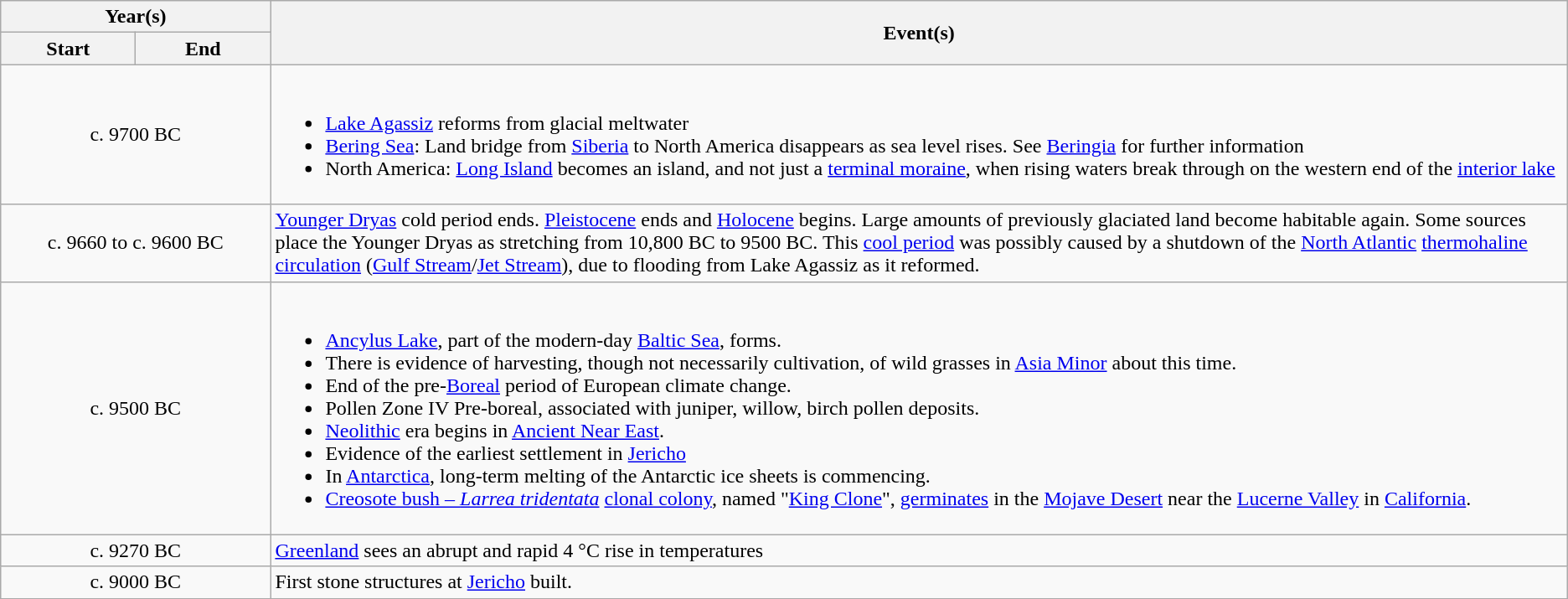<table class="wikitable">
<tr>
<th colspan="2">Year(s)</th>
<th rowspan="2">Event(s)</th>
</tr>
<tr>
<th style="width:100px;">Start</th>
<th style="width:100px;">End</th>
</tr>
<tr>
<td colspan="2" style="text-align:center;">c. 9700 BC</td>
<td><div><br><ul><li><a href='#'>Lake Agassiz</a> reforms from glacial meltwater</li><li><a href='#'>Bering Sea</a>: Land bridge from <a href='#'>Siberia</a> to North America disappears as sea level rises. See <a href='#'>Beringia</a> for further information</li><li>North America: <a href='#'>Long Island</a> becomes an island, and not just a <a href='#'>terminal moraine</a>, when rising waters break through on the western end of the <a href='#'>interior lake</a></li></ul></div></td>
</tr>
<tr>
<td colspan="2" style="text-align:center;">c. 9660 to c. 9600 BC</td>
<td><a href='#'>Younger Dryas</a> cold period ends. <a href='#'>Pleistocene</a> ends and <a href='#'>Holocene</a> begins. Large amounts of previously glaciated land become habitable again. Some sources place the Younger Dryas as stretching from 10,800 BC to 9500 BC. This <a href='#'>cool period</a> was possibly caused by a shutdown of the <a href='#'>North Atlantic</a> <a href='#'>thermohaline circulation</a> (<a href='#'>Gulf Stream</a>/<a href='#'>Jet Stream</a>), due to flooding from Lake Agassiz as it reformed.</td>
</tr>
<tr>
<td colspan="2" style="text-align:center;">c. 9500 BC</td>
<td><div><br><ul><li><a href='#'>Ancylus Lake</a>, part of the modern-day <a href='#'>Baltic Sea</a>, forms.</li><li>There is evidence of harvesting, though not necessarily cultivation, of wild grasses in <a href='#'>Asia Minor</a> about this time.</li><li>End of the pre-<a href='#'>Boreal</a> period of European climate change.</li><li>Pollen Zone IV Pre-boreal, associated with juniper, willow, birch pollen deposits.</li><li><a href='#'>Neolithic</a> era begins in <a href='#'>Ancient Near East</a>.</li><li>Evidence of the earliest settlement in <a href='#'>Jericho</a></li><li>In <a href='#'>Antarctica</a>, long-term melting of the Antarctic ice sheets is commencing.</li><li><a href='#'>Creosote bush – <em>Larrea tridentata</em></a> <a href='#'>clonal colony</a>, named "<a href='#'>King Clone</a>", <a href='#'>germinates</a> in the <a href='#'>Mojave Desert</a> near the <a href='#'>Lucerne Valley</a> in <a href='#'>California</a>.</li></ul></div></td>
</tr>
<tr>
<td colspan="2" style="text-align:center;">c. 9270 BC</td>
<td><a href='#'>Greenland</a> sees an abrupt and rapid 4 °C rise in temperatures</td>
</tr>
<tr>
<td colspan="2" style="text-align:center;">c. 9000 BC</td>
<td>First stone structures at <a href='#'>Jericho</a> built.</td>
</tr>
</table>
